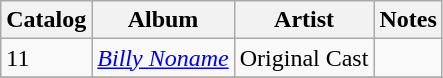<table class="wikitable sortable">
<tr>
<th>Catalog</th>
<th>Album</th>
<th>Artist</th>
<th>Notes</th>
</tr>
<tr>
<td>11</td>
<td><em><a href='#'>Billy Noname</a></em></td>
<td>Original Cast</td>
<td></td>
</tr>
<tr>
</tr>
</table>
